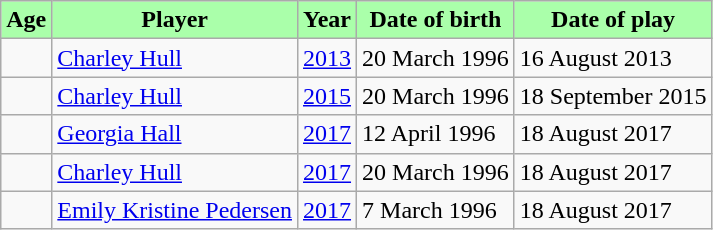<table class="wikitable">
<tr style="background:#aaffaa;">
<td align="center"><strong>Age</strong></td>
<td align="center"><strong>Player</strong></td>
<td align="center"><strong>Year</strong></td>
<td align="center"><strong>Date of birth</strong></td>
<td align="center"><strong>Date of play</strong></td>
</tr>
<tr>
<td></td>
<td><a href='#'>Charley Hull</a></td>
<td><a href='#'>2013</a></td>
<td>20 March 1996</td>
<td>16 August 2013</td>
</tr>
<tr>
<td></td>
<td><a href='#'>Charley Hull</a></td>
<td><a href='#'>2015</a></td>
<td>20 March 1996</td>
<td>18 September 2015</td>
</tr>
<tr>
<td></td>
<td><a href='#'>Georgia Hall</a></td>
<td><a href='#'>2017</a></td>
<td>12 April 1996</td>
<td>18 August 2017</td>
</tr>
<tr>
<td></td>
<td><a href='#'>Charley Hull</a></td>
<td><a href='#'>2017</a></td>
<td>20 March 1996</td>
<td>18 August 2017</td>
</tr>
<tr>
<td></td>
<td><a href='#'>Emily Kristine Pedersen</a></td>
<td><a href='#'>2017</a></td>
<td>7 March 1996</td>
<td>18 August 2017</td>
</tr>
</table>
